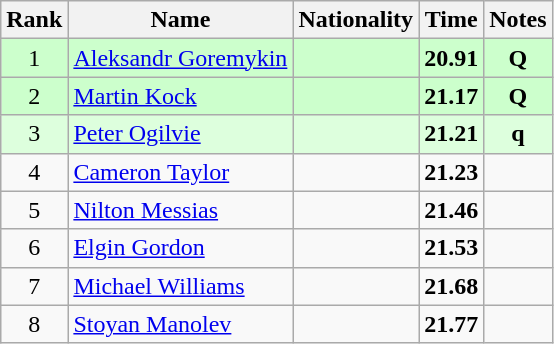<table class="wikitable sortable" style="text-align:center">
<tr>
<th>Rank</th>
<th>Name</th>
<th>Nationality</th>
<th>Time</th>
<th>Notes</th>
</tr>
<tr bgcolor=ccffcc>
<td>1</td>
<td align=left><a href='#'>Aleksandr Goremykin</a></td>
<td align=left></td>
<td><strong>20.91</strong></td>
<td><strong>Q</strong></td>
</tr>
<tr bgcolor=ccffcc>
<td>2</td>
<td align=left><a href='#'>Martin Kock</a></td>
<td align=left></td>
<td><strong>21.17</strong></td>
<td><strong>Q</strong></td>
</tr>
<tr bgcolor=ddffdd>
<td>3</td>
<td align=left><a href='#'>Peter Ogilvie</a></td>
<td align=left></td>
<td><strong>21.21</strong></td>
<td><strong>q</strong></td>
</tr>
<tr>
<td>4</td>
<td align=left><a href='#'>Cameron Taylor</a></td>
<td align=left></td>
<td><strong>21.23</strong></td>
<td></td>
</tr>
<tr>
<td>5</td>
<td align=left><a href='#'>Nilton Messias</a></td>
<td align=left></td>
<td><strong>21.46</strong></td>
<td></td>
</tr>
<tr>
<td>6</td>
<td align=left><a href='#'>Elgin Gordon</a></td>
<td align=left></td>
<td><strong>21.53</strong></td>
<td></td>
</tr>
<tr>
<td>7</td>
<td align=left><a href='#'>Michael Williams</a></td>
<td align=left></td>
<td><strong>21.68</strong></td>
<td></td>
</tr>
<tr>
<td>8</td>
<td align=left><a href='#'>Stoyan Manolev</a></td>
<td align=left></td>
<td><strong>21.77</strong></td>
<td></td>
</tr>
</table>
